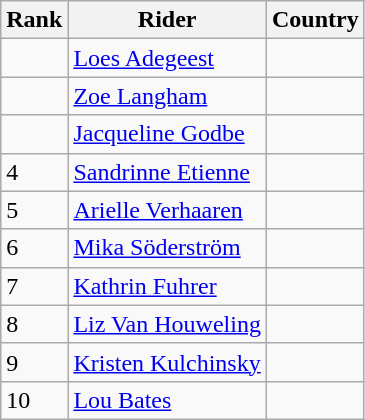<table class="wikitable sortable" style="text-align:left;">
<tr>
<th>Rank</th>
<th>Rider</th>
<th>Country</th>
</tr>
<tr>
<td></td>
<td><a href='#'>Loes Adegeest</a></td>
<td></td>
</tr>
<tr>
<td></td>
<td><a href='#'>Zoe Langham</a></td>
<td></td>
</tr>
<tr>
<td></td>
<td><a href='#'>Jacqueline Godbe</a></td>
<td></td>
</tr>
<tr>
<td>4</td>
<td><a href='#'>Sandrinne Etienne</a></td>
<td></td>
</tr>
<tr>
<td>5</td>
<td><a href='#'>Arielle Verhaaren</a></td>
<td></td>
</tr>
<tr>
<td>6</td>
<td><a href='#'>Mika Söderström</a></td>
<td></td>
</tr>
<tr>
<td>7</td>
<td><a href='#'>Kathrin Fuhrer</a></td>
<td></td>
</tr>
<tr>
<td>8</td>
<td><a href='#'>Liz Van Houweling</a></td>
<td></td>
</tr>
<tr>
<td>9</td>
<td><a href='#'>Kristen Kulchinsky</a></td>
<td></td>
</tr>
<tr>
<td>10</td>
<td><a href='#'>Lou Bates</a></td>
<td></td>
</tr>
</table>
